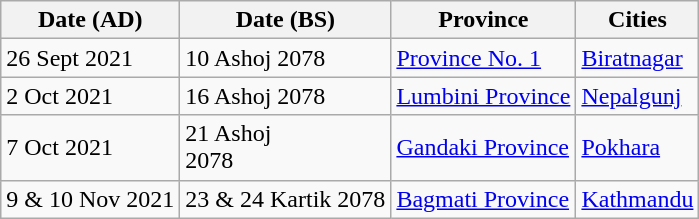<table class="wikitable">
<tr>
<th>Date (AD)</th>
<th>Date (BS)</th>
<th>Province</th>
<th>Cities</th>
</tr>
<tr>
<td>26 Sept 2021</td>
<td>10 Ashoj 2078</td>
<td><a href='#'>Province No. 1</a></td>
<td><a href='#'>Biratnagar</a></td>
</tr>
<tr>
<td>2 Oct 2021</td>
<td>16 Ashoj 2078</td>
<td><a href='#'>Lumbini Province</a></td>
<td><a href='#'>Nepalgunj</a></td>
</tr>
<tr>
<td>7 Oct 2021</td>
<td>21 Ashoj<br>2078</td>
<td><a href='#'>Gandaki Province</a></td>
<td><a href='#'>Pokhara</a></td>
</tr>
<tr>
<td>9 & 10 Nov 2021</td>
<td>23 & 24 Kartik 2078</td>
<td><a href='#'>Bagmati Province</a></td>
<td><a href='#'>Kathmandu</a></td>
</tr>
</table>
